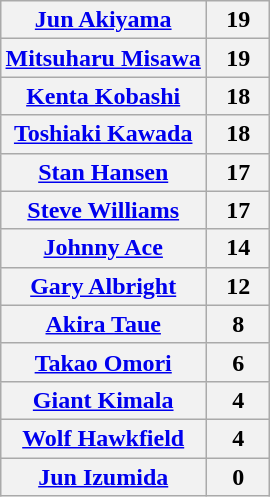<table class="wikitable" style="margin: 1em auto 1em auto;text-align:center">
<tr>
<th><a href='#'>Jun Akiyama</a></th>
<th style="width:35px">19</th>
</tr>
<tr>
<th><a href='#'>Mitsuharu Misawa</a></th>
<th>19</th>
</tr>
<tr>
<th><a href='#'>Kenta Kobashi</a></th>
<th>18</th>
</tr>
<tr>
<th><a href='#'>Toshiaki Kawada</a></th>
<th>18</th>
</tr>
<tr>
<th><a href='#'>Stan Hansen</a></th>
<th>17</th>
</tr>
<tr>
<th><a href='#'>Steve Williams</a></th>
<th>17</th>
</tr>
<tr>
<th><a href='#'>Johnny Ace</a></th>
<th>14</th>
</tr>
<tr>
<th><a href='#'>Gary Albright</a></th>
<th>12</th>
</tr>
<tr>
<th><a href='#'>Akira Taue</a></th>
<th>8</th>
</tr>
<tr>
<th><a href='#'>Takao Omori</a></th>
<th>6</th>
</tr>
<tr>
<th><a href='#'>Giant Kimala</a></th>
<th>4</th>
</tr>
<tr>
<th><a href='#'>Wolf Hawkfield</a></th>
<th>4</th>
</tr>
<tr>
<th><a href='#'>Jun Izumida</a></th>
<th>0</th>
</tr>
</table>
